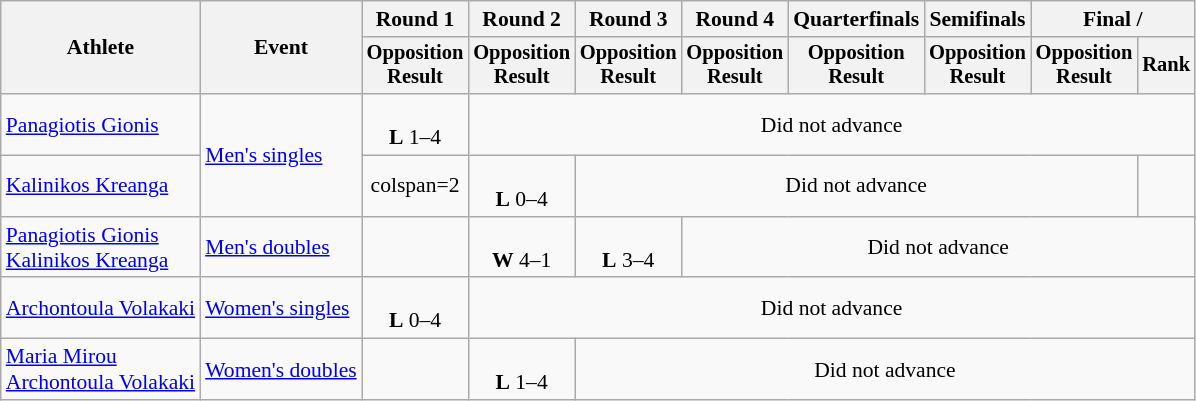<table class="wikitable" style="font-size:90%">
<tr>
<th rowspan="2">Athlete</th>
<th rowspan="2">Event</th>
<th>Round 1</th>
<th>Round 2</th>
<th>Round 3</th>
<th>Round 4</th>
<th>Quarterfinals</th>
<th>Semifinals</th>
<th colspan=2>Final / </th>
</tr>
<tr style="font-size:95%">
<th>Opposition<br>Result</th>
<th>Opposition<br>Result</th>
<th>Opposition<br>Result</th>
<th>Opposition<br>Result</th>
<th>Opposition<br>Result</th>
<th>Opposition<br>Result</th>
<th>Opposition<br>Result</th>
<th>Rank</th>
</tr>
<tr align=center>
<td align=left><a href='#'>Panagiotis Gionis</a></td>
<td align=left rowspan=2><a href='#'>Men's singles</a></td>
<td><br><strong>L</strong> 1–4</td>
<td colspan=7>Did not advance</td>
</tr>
<tr align=center>
<td align=left><a href='#'>Kalinikos Kreanga</a></td>
<td>colspan=2 </td>
<td><br> <strong>L</strong> 0–4</td>
<td colspan=5>Did not advance</td>
</tr>
<tr align=center>
<td align=left><a href='#'>Panagiotis Gionis</a><br><a href='#'>Kalinikos Kreanga</a></td>
<td align=left><a href='#'>Men's doubles</a></td>
<td></td>
<td><br><strong>W</strong> 4–1</td>
<td><br><strong>L</strong> 3–4</td>
<td colspan=5>Did not advance</td>
</tr>
<tr align=center>
<td align=left><a href='#'>Archontoula Volakaki</a></td>
<td align=left><a href='#'>Women's singles</a></td>
<td><br><strong>L</strong> 0–4</td>
<td colspan=7>Did not advance</td>
</tr>
<tr align=center>
<td align=left><a href='#'>Maria Mirou</a><br><a href='#'>Archontoula Volakaki</a></td>
<td align=left><a href='#'>Women's doubles</a></td>
<td></td>
<td><br><strong>L</strong> 1–4</td>
<td colspan=6>Did not advance</td>
</tr>
</table>
